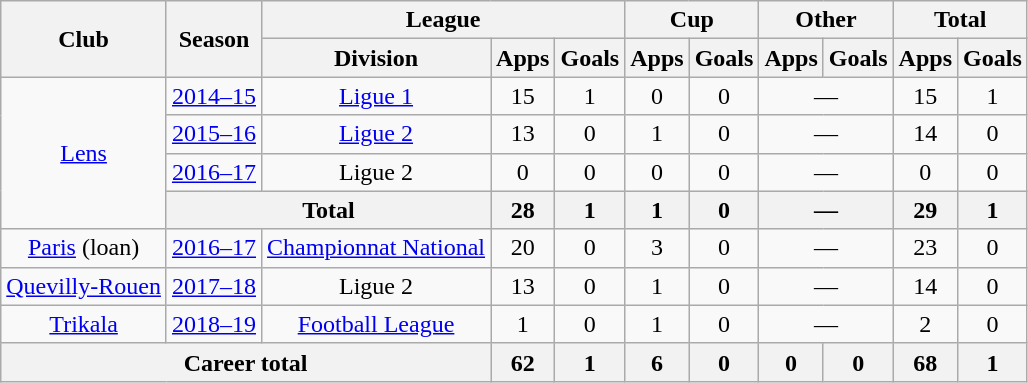<table class="wikitable" style="text-align: center;">
<tr>
<th rowspan="2">Club</th>
<th rowspan="2">Season</th>
<th colspan="3">League</th>
<th colspan="2">Cup</th>
<th colspan="2">Other</th>
<th colspan="2">Total</th>
</tr>
<tr>
<th>Division</th>
<th>Apps</th>
<th>Goals</th>
<th>Apps</th>
<th>Goals</th>
<th>Apps</th>
<th>Goals</th>
<th>Apps</th>
<th>Goals</th>
</tr>
<tr>
<td rowspan="4"><a href='#'>Lens</a></td>
<td><a href='#'>2014–15</a></td>
<td><a href='#'>Ligue 1</a></td>
<td>15</td>
<td>1</td>
<td>0</td>
<td>0</td>
<td colspan="2">—</td>
<td>15</td>
<td>1</td>
</tr>
<tr>
<td><a href='#'>2015–16</a></td>
<td><a href='#'>Ligue 2</a></td>
<td>13</td>
<td>0</td>
<td>1</td>
<td>0</td>
<td colspan="2">—</td>
<td>14</td>
<td>0</td>
</tr>
<tr>
<td><a href='#'>2016–17</a></td>
<td>Ligue 2</td>
<td>0</td>
<td>0</td>
<td>0</td>
<td>0</td>
<td colspan="2">—</td>
<td>0</td>
<td>0</td>
</tr>
<tr>
<th colspan="2">Total</th>
<th>28</th>
<th>1</th>
<th>1</th>
<th>0</th>
<th colspan="2">—</th>
<th>29</th>
<th>1</th>
</tr>
<tr>
<td rowspan="1"><a href='#'>Paris</a> (loan)</td>
<td><a href='#'>2016–17</a></td>
<td><a href='#'>Championnat National</a></td>
<td>20</td>
<td>0</td>
<td>3</td>
<td>0</td>
<td colspan="2">—</td>
<td>23</td>
<td>0</td>
</tr>
<tr>
<td rowspan="1"><a href='#'>Quevilly-Rouen</a></td>
<td><a href='#'>2017–18</a></td>
<td>Ligue 2</td>
<td>13</td>
<td>0</td>
<td>1</td>
<td>0</td>
<td colspan="2">—</td>
<td>14</td>
<td>0</td>
</tr>
<tr>
<td rowspan="1"><a href='#'>Trikala</a></td>
<td><a href='#'>2018–19</a></td>
<td><a href='#'>Football League</a></td>
<td>1</td>
<td>0</td>
<td>1</td>
<td>0</td>
<td colspan="2">—</td>
<td>2</td>
<td>0</td>
</tr>
<tr>
<th colspan="3">Career total</th>
<th>62</th>
<th>1</th>
<th>6</th>
<th>0</th>
<th>0</th>
<th>0</th>
<th>68</th>
<th>1</th>
</tr>
</table>
